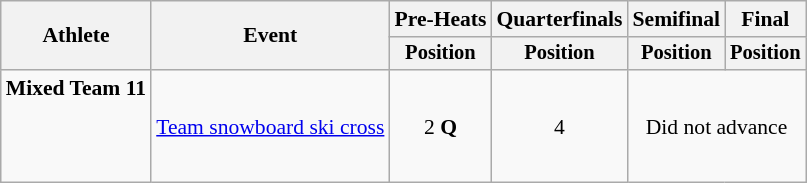<table class="wikitable" style="font-size:90%">
<tr>
<th rowspan="2">Athlete</th>
<th rowspan="2">Event</th>
<th>Pre-Heats</th>
<th>Quarterfinals</th>
<th>Semifinal</th>
<th>Final</th>
</tr>
<tr style="font-size:95%">
<th>Position</th>
<th>Position</th>
<th>Position</th>
<th>Position</th>
</tr>
<tr align=center>
<td align=left><strong>Mixed Team 11</strong><br><small><br><br><br></small></td>
<td align=left><a href='#'>Team snowboard ski cross</a></td>
<td>2 <strong>Q</strong></td>
<td>4</td>
<td colspan=2>Did not advance</td>
</tr>
</table>
